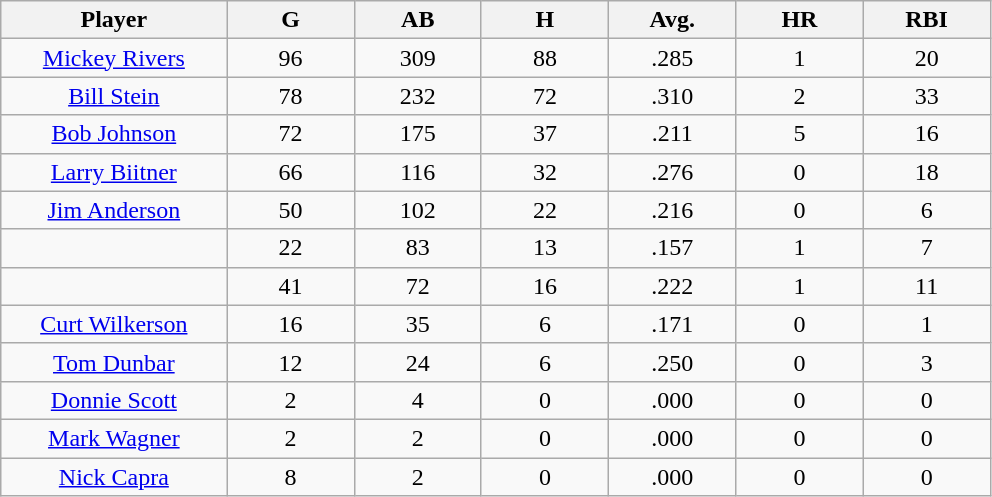<table class="wikitable sortable">
<tr>
<th bgcolor="#DDDDFF" width="16%">Player</th>
<th bgcolor="#DDDDFF" width="9%">G</th>
<th bgcolor="#DDDDFF" width="9%">AB</th>
<th bgcolor="#DDDDFF" width="9%">H</th>
<th bgcolor="#DDDDFF" width="9%">Avg.</th>
<th bgcolor="#DDDDFF" width="9%">HR</th>
<th bgcolor="#DDDDFF" width="9%">RBI</th>
</tr>
<tr align="center">
<td><a href='#'>Mickey Rivers</a></td>
<td>96</td>
<td>309</td>
<td>88</td>
<td>.285</td>
<td>1</td>
<td>20</td>
</tr>
<tr align=center>
<td><a href='#'>Bill Stein</a></td>
<td>78</td>
<td>232</td>
<td>72</td>
<td>.310</td>
<td>2</td>
<td>33</td>
</tr>
<tr align=center>
<td><a href='#'>Bob Johnson</a></td>
<td>72</td>
<td>175</td>
<td>37</td>
<td>.211</td>
<td>5</td>
<td>16</td>
</tr>
<tr align=center>
<td><a href='#'>Larry Biitner</a></td>
<td>66</td>
<td>116</td>
<td>32</td>
<td>.276</td>
<td>0</td>
<td>18</td>
</tr>
<tr align=center>
<td><a href='#'>Jim Anderson</a></td>
<td>50</td>
<td>102</td>
<td>22</td>
<td>.216</td>
<td>0</td>
<td>6</td>
</tr>
<tr align=center>
<td></td>
<td>22</td>
<td>83</td>
<td>13</td>
<td>.157</td>
<td>1</td>
<td>7</td>
</tr>
<tr align="center">
<td></td>
<td>41</td>
<td>72</td>
<td>16</td>
<td>.222</td>
<td>1</td>
<td>11</td>
</tr>
<tr align="center">
<td><a href='#'>Curt Wilkerson</a></td>
<td>16</td>
<td>35</td>
<td>6</td>
<td>.171</td>
<td>0</td>
<td>1</td>
</tr>
<tr align=center>
<td><a href='#'>Tom Dunbar</a></td>
<td>12</td>
<td>24</td>
<td>6</td>
<td>.250</td>
<td>0</td>
<td>3</td>
</tr>
<tr align=center>
<td><a href='#'>Donnie Scott</a></td>
<td>2</td>
<td>4</td>
<td>0</td>
<td>.000</td>
<td>0</td>
<td>0</td>
</tr>
<tr align=center>
<td><a href='#'>Mark Wagner</a></td>
<td>2</td>
<td>2</td>
<td>0</td>
<td>.000</td>
<td>0</td>
<td>0</td>
</tr>
<tr align=center>
<td><a href='#'>Nick Capra</a></td>
<td>8</td>
<td>2</td>
<td>0</td>
<td>.000</td>
<td>0</td>
<td>0</td>
</tr>
</table>
